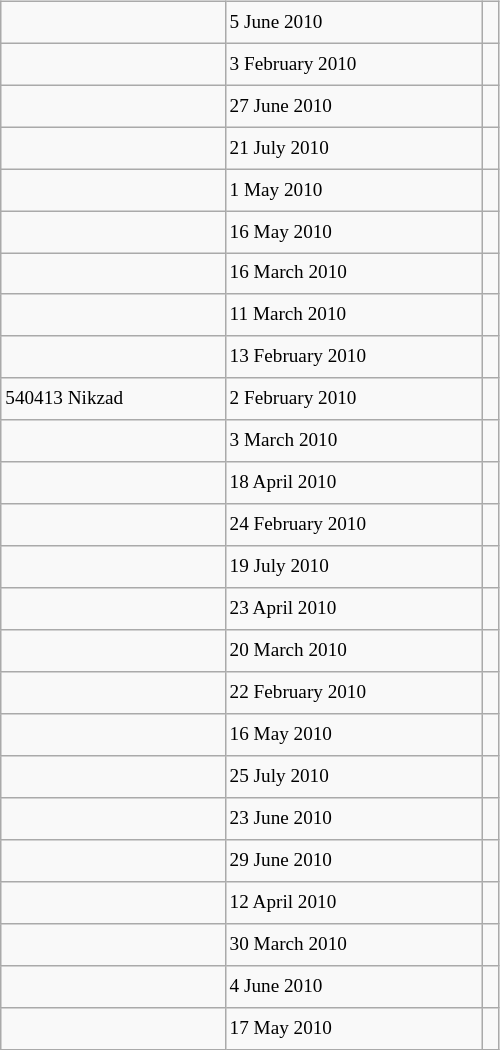<table class="wikitable" style="font-size: 80%; float: left; width: 26em; margin-right: 1em; height: 700px">
<tr>
<td></td>
<td>5 June 2010</td>
<td></td>
</tr>
<tr>
<td></td>
<td>3 February 2010</td>
<td></td>
</tr>
<tr>
<td></td>
<td>27 June 2010</td>
<td></td>
</tr>
<tr>
<td></td>
<td>21 July 2010</td>
<td></td>
</tr>
<tr>
<td></td>
<td>1 May 2010</td>
<td></td>
</tr>
<tr>
<td></td>
<td>16 May 2010</td>
<td></td>
</tr>
<tr>
<td></td>
<td>16 March 2010</td>
<td></td>
</tr>
<tr>
<td></td>
<td>11 March 2010</td>
<td></td>
</tr>
<tr>
<td></td>
<td>13 February 2010</td>
<td></td>
</tr>
<tr>
<td>540413 Nikzad</td>
<td>2 February 2010</td>
<td></td>
</tr>
<tr>
<td></td>
<td>3 March 2010</td>
<td></td>
</tr>
<tr>
<td></td>
<td>18 April 2010</td>
<td></td>
</tr>
<tr>
<td></td>
<td>24 February 2010</td>
<td></td>
</tr>
<tr>
<td></td>
<td>19 July 2010</td>
<td></td>
</tr>
<tr>
<td></td>
<td>23 April 2010</td>
<td></td>
</tr>
<tr>
<td></td>
<td>20 March 2010</td>
<td></td>
</tr>
<tr>
<td></td>
<td>22 February 2010</td>
<td></td>
</tr>
<tr>
<td></td>
<td>16 May 2010</td>
<td></td>
</tr>
<tr>
<td></td>
<td>25 July 2010</td>
<td></td>
</tr>
<tr>
<td></td>
<td>23 June 2010</td>
<td></td>
</tr>
<tr>
<td></td>
<td>29 June 2010</td>
<td></td>
</tr>
<tr>
<td></td>
<td>12 April 2010</td>
<td></td>
</tr>
<tr>
<td></td>
<td>30 March 2010</td>
<td></td>
</tr>
<tr>
<td></td>
<td>4 June 2010</td>
<td></td>
</tr>
<tr>
<td></td>
<td>17 May 2010</td>
<td></td>
</tr>
</table>
